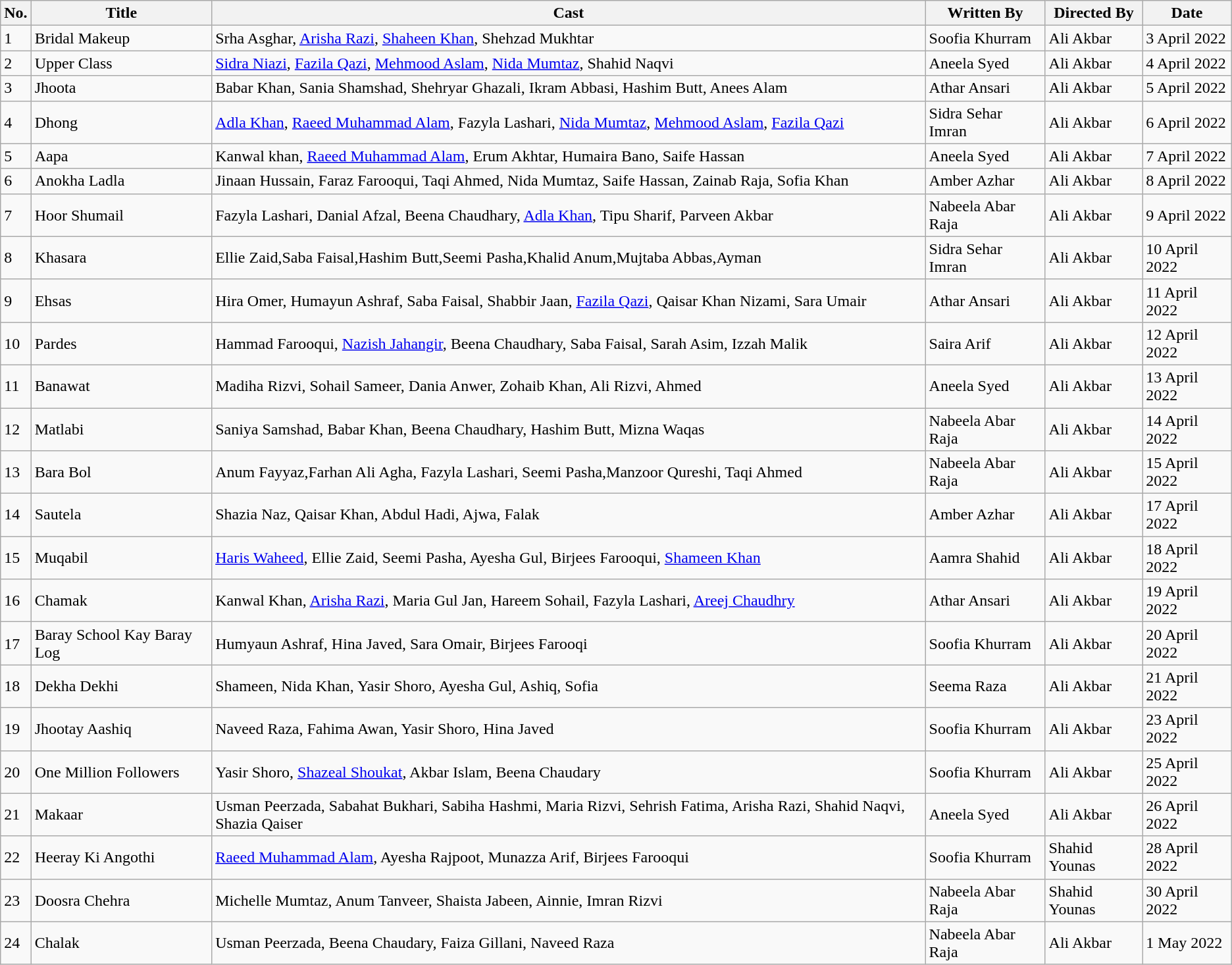<table class="wikitable">
<tr>
<th>No.</th>
<th>Title</th>
<th>Cast</th>
<th>Written By</th>
<th>Directed By</th>
<th>Date</th>
</tr>
<tr>
<td>1</td>
<td>Bridal Makeup</td>
<td>Srha Asghar, <a href='#'>Arisha Razi</a>, <a href='#'>Shaheen Khan</a>, Shehzad Mukhtar</td>
<td>Soofia Khurram</td>
<td>Ali Akbar</td>
<td>3 April 2022</td>
</tr>
<tr>
<td>2</td>
<td>Upper Class</td>
<td><a href='#'>Sidra Niazi</a>, <a href='#'>Fazila Qazi</a>, <a href='#'>Mehmood Aslam</a>, <a href='#'>Nida Mumtaz</a>, Shahid Naqvi</td>
<td>Aneela Syed</td>
<td>Ali Akbar</td>
<td>4 April 2022</td>
</tr>
<tr>
<td>3</td>
<td>Jhoota</td>
<td>Babar Khan, Sania Shamshad, Shehryar Ghazali, Ikram Abbasi, Hashim Butt, Anees Alam</td>
<td>Athar Ansari</td>
<td>Ali Akbar</td>
<td>5 April 2022</td>
</tr>
<tr>
<td>4</td>
<td>Dhong</td>
<td><a href='#'>Adla Khan</a>, <a href='#'>Raeed Muhammad Alam</a>, Fazyla Lashari, <a href='#'>Nida Mumtaz</a>, <a href='#'>Mehmood Aslam</a>, <a href='#'>Fazila Qazi</a></td>
<td>Sidra Sehar Imran</td>
<td>Ali Akbar</td>
<td>6 April 2022</td>
</tr>
<tr>
<td>5</td>
<td>Aapa</td>
<td>Kanwal khan, <a href='#'>Raeed Muhammad Alam</a>, Erum Akhtar, Humaira Bano, Saife Hassan</td>
<td>Aneela Syed</td>
<td>Ali Akbar</td>
<td>7 April 2022</td>
</tr>
<tr>
<td>6</td>
<td>Anokha Ladla</td>
<td>Jinaan Hussain, Faraz Farooqui, Taqi Ahmed, Nida Mumtaz, Saife Hassan, Zainab Raja, Sofia Khan</td>
<td>Amber Azhar</td>
<td>Ali Akbar</td>
<td>8 April 2022</td>
</tr>
<tr>
<td>7</td>
<td>Hoor Shumail</td>
<td>Fazyla Lashari, Danial Afzal, Beena Chaudhary, <a href='#'>Adla Khan</a>, Tipu Sharif, Parveen Akbar</td>
<td>Nabeela Abar Raja</td>
<td>Ali Akbar</td>
<td>9 April 2022</td>
</tr>
<tr>
<td>8</td>
<td>Khasara</td>
<td>Ellie Zaid,Saba Faisal,Hashim Butt,Seemi Pasha,Khalid Anum,Mujtaba Abbas,Ayman</td>
<td>Sidra Sehar Imran</td>
<td>Ali Akbar</td>
<td>10 April 2022</td>
</tr>
<tr>
<td>9</td>
<td>Ehsas</td>
<td>Hira Omer, Humayun Ashraf, Saba Faisal, Shabbir Jaan, <a href='#'>Fazila Qazi</a>, Qaisar Khan Nizami, Sara Umair</td>
<td>Athar Ansari</td>
<td>Ali Akbar</td>
<td>11 April 2022</td>
</tr>
<tr>
<td>10</td>
<td>Pardes</td>
<td>Hammad Farooqui, <a href='#'>Nazish Jahangir</a>, Beena Chaudhary, Saba Faisal, Sarah Asim, Izzah Malik</td>
<td>Saira Arif</td>
<td>Ali Akbar</td>
<td>12 April 2022</td>
</tr>
<tr>
<td>11</td>
<td>Banawat</td>
<td>Madiha Rizvi, Sohail Sameer, Dania Anwer, Zohaib Khan, Ali Rizvi, Ahmed</td>
<td>Aneela Syed</td>
<td>Ali Akbar</td>
<td>13 April 2022</td>
</tr>
<tr>
<td>12</td>
<td>Matlabi</td>
<td>Saniya Samshad, Babar Khan, Beena Chaudhary, Hashim Butt, Mizna Waqas</td>
<td>Nabeela Abar Raja</td>
<td>Ali Akbar</td>
<td>14 April 2022</td>
</tr>
<tr>
<td>13</td>
<td>Bara Bol</td>
<td>Anum Fayyaz,Farhan Ali Agha, Fazyla Lashari, Seemi Pasha,Manzoor Qureshi, Taqi Ahmed</td>
<td>Nabeela Abar Raja</td>
<td>Ali Akbar</td>
<td>15 April 2022</td>
</tr>
<tr>
<td>14</td>
<td>Sautela</td>
<td>Shazia Naz, Qaisar Khan, Abdul Hadi, Ajwa, Falak</td>
<td>Amber Azhar</td>
<td>Ali Akbar</td>
<td>17 April 2022</td>
</tr>
<tr>
<td>15</td>
<td>Muqabil</td>
<td><a href='#'>Haris Waheed</a>, Ellie Zaid, Seemi Pasha, Ayesha Gul, Birjees Farooqui, <a href='#'>Shameen Khan</a></td>
<td>Aamra Shahid</td>
<td>Ali Akbar</td>
<td>18 April 2022</td>
</tr>
<tr>
<td>16</td>
<td>Chamak</td>
<td>Kanwal Khan, <a href='#'>Arisha Razi</a>, Maria Gul Jan, Hareem Sohail, Fazyla Lashari, <a href='#'>Areej Chaudhry</a></td>
<td>Athar Ansari</td>
<td>Ali Akbar</td>
<td>19 April 2022</td>
</tr>
<tr>
<td>17</td>
<td>Baray School Kay Baray Log</td>
<td>Humyaun Ashraf, Hina Javed, Sara Omair, Birjees Farooqi</td>
<td>Soofia Khurram</td>
<td>Ali Akbar</td>
<td>20 April 2022</td>
</tr>
<tr>
<td>18</td>
<td>Dekha Dekhi</td>
<td>Shameen, Nida Khan, Yasir Shoro, Ayesha Gul, Ashiq, Sofia</td>
<td>Seema Raza</td>
<td>Ali Akbar</td>
<td>21 April 2022</td>
</tr>
<tr>
<td>19</td>
<td>Jhootay Aashiq</td>
<td>Naveed Raza, Fahima Awan, Yasir Shoro, Hina Javed</td>
<td>Soofia Khurram</td>
<td>Ali Akbar</td>
<td>23 April 2022</td>
</tr>
<tr>
<td>20</td>
<td>One Million Followers</td>
<td>Yasir Shoro, <a href='#'>Shazeal Shoukat</a>, Akbar Islam, Beena Chaudary</td>
<td>Soofia Khurram</td>
<td>Ali Akbar</td>
<td>25 April 2022</td>
</tr>
<tr>
<td>21</td>
<td>Makaar</td>
<td>Usman Peerzada, Sabahat Bukhari, Sabiha Hashmi, Maria Rizvi, Sehrish Fatima, Arisha Razi, Shahid Naqvi, Shazia Qaiser</td>
<td>Aneela Syed</td>
<td>Ali Akbar</td>
<td>26 April 2022</td>
</tr>
<tr>
<td>22</td>
<td>Heeray Ki Angothi</td>
<td><a href='#'>Raeed Muhammad Alam</a>, Ayesha Rajpoot, Munazza Arif, Birjees Farooqui</td>
<td>Soofia Khurram</td>
<td>Shahid Younas</td>
<td>28 April 2022</td>
</tr>
<tr>
<td>23</td>
<td>Doosra Chehra</td>
<td>Michelle Mumtaz, Anum Tanveer, Shaista Jabeen, Ainnie, Imran Rizvi</td>
<td>Nabeela Abar Raja</td>
<td>Shahid Younas</td>
<td>30 April 2022</td>
</tr>
<tr>
<td>24</td>
<td>Chalak</td>
<td>Usman Peerzada, Beena Chaudary, Faiza Gillani, Naveed Raza</td>
<td>Nabeela Abar Raja</td>
<td>Ali Akbar</td>
<td>1 May 2022</td>
</tr>
</table>
